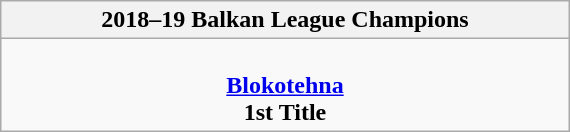<table class="wikitable" style="margin: 0 auto; width: 30%;">
<tr>
<th>2018–19 Balkan League Champions</th>
</tr>
<tr>
<td align=center><br><strong><a href='#'>Blokotehna</a></strong><br><strong>1st Title</strong></td>
</tr>
</table>
